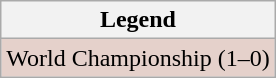<table class="wikitable">
<tr>
<th>Legend</th>
</tr>
<tr style="background:#e5d1cb;">
<td>World Championship (1–0)</td>
</tr>
</table>
